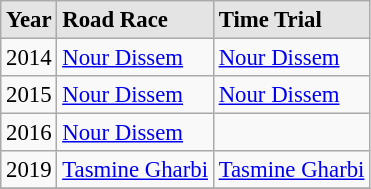<table class="wikitable sortable alternance" style="font-size:95%">
<tr bgcolor="#E4E4E4">
<td text-align:center;"><strong>Year</strong></td>
<td text-align:center;"><strong>Road Race</strong></td>
<td text-align:center;"><strong>Time Trial</strong></td>
</tr>
<tr>
<td>2014</td>
<td><a href='#'>Nour Dissem</a></td>
<td><a href='#'>Nour Dissem</a></td>
</tr>
<tr>
<td>2015</td>
<td><a href='#'>Nour Dissem</a></td>
<td><a href='#'>Nour Dissem</a></td>
</tr>
<tr>
<td>2016</td>
<td><a href='#'>Nour Dissem</a></td>
<td></td>
</tr>
<tr>
<td>2019</td>
<td><a href='#'>Tasmine Gharbi</a></td>
<td><a href='#'>Tasmine Gharbi</a></td>
</tr>
<tr>
</tr>
</table>
